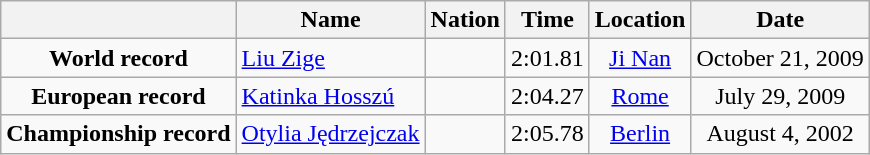<table class=wikitable style=text-align:center>
<tr>
<th></th>
<th>Name</th>
<th>Nation</th>
<th>Time</th>
<th>Location</th>
<th>Date</th>
</tr>
<tr>
<td><strong>World record</strong></td>
<td align=left><a href='#'>Liu Zige</a></td>
<td align=left></td>
<td align=left>2:01.81</td>
<td><a href='#'>Ji Nan</a></td>
<td>October 21, 2009</td>
</tr>
<tr>
<td><strong>European record</strong></td>
<td align=left><a href='#'>Katinka Hosszú</a></td>
<td align=left></td>
<td align=left>2:04.27</td>
<td><a href='#'>Rome</a></td>
<td>July 29, 2009</td>
</tr>
<tr>
<td><strong>Championship record</strong></td>
<td align=left><a href='#'>Otylia Jędrzejczak</a></td>
<td align=left></td>
<td align=left>2:05.78</td>
<td><a href='#'>Berlin</a></td>
<td>August 4, 2002</td>
</tr>
</table>
